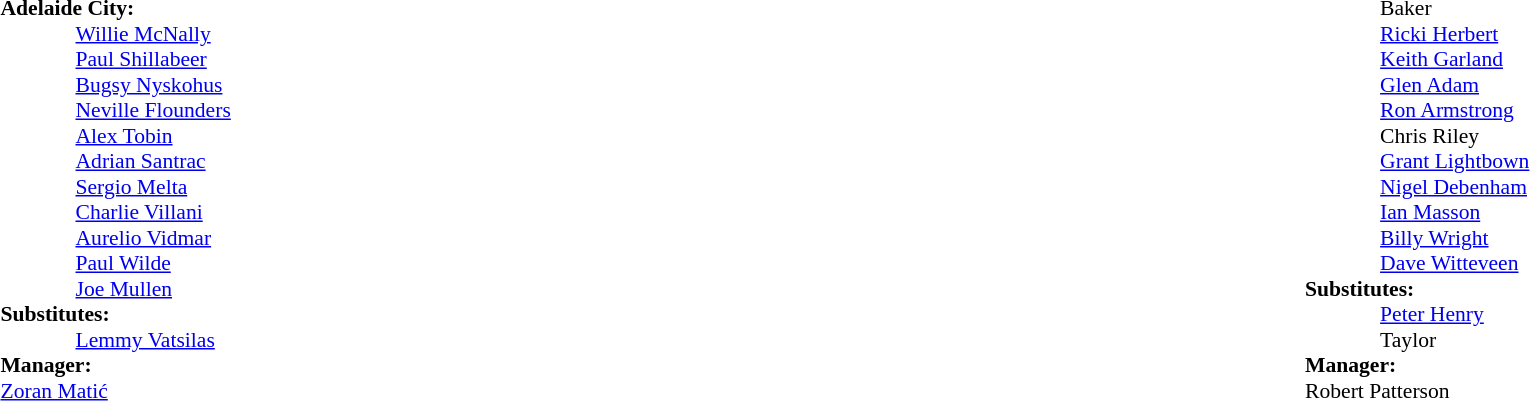<table width=100%>
<tr>
<td valign="top" width="50%"><br><table style="font-size: 90%" cellspacing="0" cellpadding="0">
<tr>
<td colspan="4"><strong>Adelaide City:</strong></td>
</tr>
<tr>
<th width=25></th>
<th width=25></th>
</tr>
<tr>
<td></td>
<td><strong></strong></td>
<td><a href='#'>Willie McNally</a></td>
</tr>
<tr>
<td></td>
<td><strong></strong></td>
<td><a href='#'>Paul Shillabeer</a></td>
</tr>
<tr>
<td></td>
<td><strong></strong></td>
<td><a href='#'>Bugsy Nyskohus</a></td>
</tr>
<tr>
<td></td>
<td><strong></strong></td>
<td><a href='#'>Neville Flounders</a></td>
</tr>
<tr>
<td></td>
<td><strong></strong></td>
<td><a href='#'>Alex Tobin</a></td>
</tr>
<tr>
<td></td>
<td><strong></strong></td>
<td><a href='#'>Adrian Santrac</a></td>
<td></td>
<td></td>
</tr>
<tr>
<td></td>
<td><strong></strong></td>
<td><a href='#'>Sergio Melta</a></td>
</tr>
<tr>
<td></td>
<td><strong></strong></td>
<td><a href='#'>Charlie Villani</a></td>
</tr>
<tr>
<td></td>
<td><strong></strong></td>
<td><a href='#'>Aurelio Vidmar</a></td>
</tr>
<tr>
<td></td>
<td><strong></strong></td>
<td><a href='#'>Paul Wilde</a></td>
</tr>
<tr>
<td></td>
<td><strong></strong></td>
<td><a href='#'>Joe Mullen</a></td>
</tr>
<tr>
<td colspan=3><strong>Substitutes:</strong></td>
</tr>
<tr>
<td></td>
<td><strong></strong></td>
<td><a href='#'>Lemmy Vatsilas</a></td>
<td></td>
<td></td>
</tr>
<tr>
<td colspan=3><strong>Manager:</strong></td>
</tr>
<tr>
<td colspan=4><a href='#'>Zoran Matić</a></td>
</tr>
</table>
</td>
<td valign="top" width="50%"><br><table style="font-size: 90%" cellspacing="0" cellpadding="0" align=center>
<tr>
<td colspan="4"></td>
</tr>
<tr>
<th width=25></th>
<th width=25></th>
</tr>
<tr>
<td></td>
<td><strong></strong></td>
<td>Baker</td>
</tr>
<tr>
<td></td>
<td><strong></strong></td>
<td><a href='#'>Ricki Herbert</a></td>
</tr>
<tr>
<td></td>
<td><strong></strong></td>
<td><a href='#'>Keith Garland</a></td>
</tr>
<tr>
<td></td>
<td><strong></strong></td>
<td><a href='#'>Glen Adam</a></td>
</tr>
<tr>
<td></td>
<td><strong></strong></td>
<td><a href='#'>Ron Armstrong</a></td>
</tr>
<tr>
<td></td>
<td><strong></strong></td>
<td>Chris Riley</td>
</tr>
<tr>
<td></td>
<td><strong></strong></td>
<td><a href='#'>Grant Lightbown</a></td>
<td></td>
<td></td>
</tr>
<tr>
<td></td>
<td><strong></strong></td>
<td><a href='#'>Nigel Debenham</a></td>
<td></td>
<td></td>
</tr>
<tr>
<td></td>
<td><strong></strong></td>
<td><a href='#'>Ian Masson</a></td>
</tr>
<tr>
<td></td>
<td><strong></strong></td>
<td><a href='#'>Billy Wright</a></td>
</tr>
<tr>
<td></td>
<td><strong></strong></td>
<td><a href='#'>Dave Witteveen</a></td>
</tr>
<tr>
<td colspan=3><strong>Substitutes:</strong></td>
</tr>
<tr>
<td></td>
<td><strong></strong></td>
<td><a href='#'>Peter Henry</a></td>
<td></td>
<td></td>
</tr>
<tr>
<td></td>
<td><strong></strong></td>
<td>Taylor</td>
<td></td>
<td></td>
</tr>
<tr>
<td colspan=3><strong>Manager:</strong></td>
</tr>
<tr>
<td colspan=4>Robert Patterson</td>
</tr>
</table>
</td>
</tr>
<tr>
</tr>
</table>
